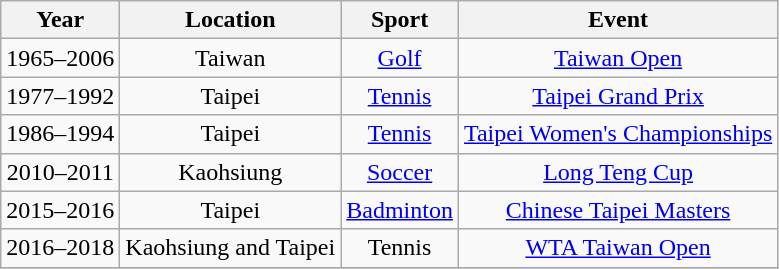<table class="wikitable sortable" style="text-align:center">
<tr>
<th>Year</th>
<th>Location</th>
<th>Sport</th>
<th>Event</th>
</tr>
<tr>
<td>1965–2006</td>
<td>Taiwan</td>
<td><a href='#'>Golf</a></td>
<td><a href='#'>Taiwan Open</a></td>
</tr>
<tr>
<td>1977–1992</td>
<td>Taipei</td>
<td><a href='#'>Tennis</a></td>
<td><a href='#'>Taipei Grand Prix</a></td>
</tr>
<tr>
<td>1986–1994</td>
<td>Taipei</td>
<td><a href='#'>Tennis</a></td>
<td><a href='#'>Taipei Women's Championships</a></td>
</tr>
<tr>
<td>2010–2011</td>
<td>Kaohsiung</td>
<td><a href='#'>Soccer</a></td>
<td><a href='#'>Long Teng Cup</a></td>
</tr>
<tr>
<td>2015–2016</td>
<td>Taipei</td>
<td><a href='#'>Badminton</a></td>
<td><a href='#'>Chinese Taipei Masters</a></td>
</tr>
<tr>
<td>2016–2018</td>
<td>Kaohsiung and Taipei</td>
<td>Tennis</td>
<td><a href='#'>WTA Taiwan Open</a></td>
</tr>
<tr>
</tr>
</table>
